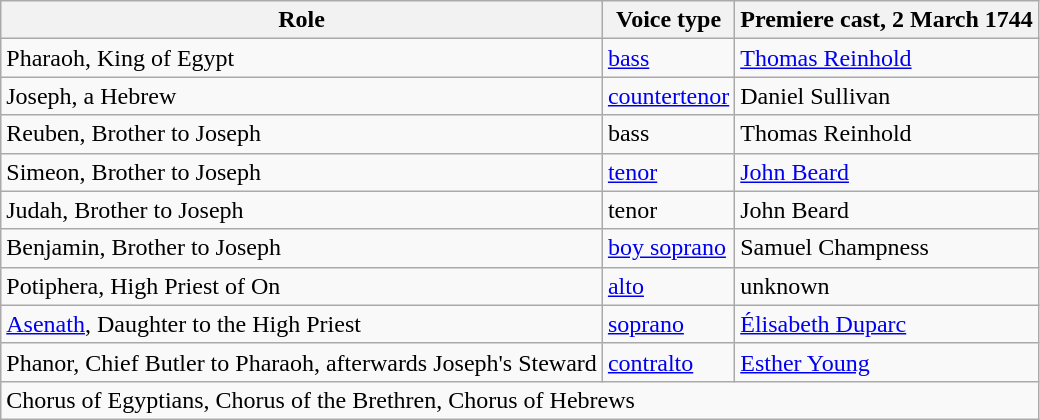<table class=wikitable>
<tr>
<th>Role</th>
<th>Voice type</th>
<th>Premiere cast, 2 March 1744</th>
</tr>
<tr>
<td>Pharaoh, King of Egypt</td>
<td><a href='#'>bass</a></td>
<td><a href='#'>Thomas Reinhold</a></td>
</tr>
<tr>
<td>Joseph, a Hebrew</td>
<td><a href='#'>countertenor</a></td>
<td>Daniel Sullivan</td>
</tr>
<tr>
<td>Reuben, Brother to Joseph</td>
<td>bass</td>
<td>Thomas Reinhold</td>
</tr>
<tr>
<td>Simeon, Brother to Joseph</td>
<td><a href='#'>tenor</a></td>
<td><a href='#'>John Beard</a></td>
</tr>
<tr>
<td>Judah, Brother to Joseph</td>
<td>tenor</td>
<td>John Beard</td>
</tr>
<tr>
<td>Benjamin, Brother to Joseph</td>
<td><a href='#'>boy soprano</a></td>
<td>Samuel Champness</td>
</tr>
<tr>
<td>Potiphera, High Priest of On</td>
<td><a href='#'>alto</a></td>
<td>unknown</td>
</tr>
<tr>
<td><a href='#'>Asenath</a>, Daughter to the High Priest</td>
<td><a href='#'>soprano</a></td>
<td><a href='#'>Élisabeth Duparc</a></td>
</tr>
<tr>
<td>Phanor, Chief Butler to Pharaoh, afterwards Joseph's Steward</td>
<td><a href='#'>contralto</a></td>
<td><a href='#'>Esther Young</a></td>
</tr>
<tr>
<td colspan=3>Chorus of Egyptians, Chorus of the Brethren, Chorus of Hebrews</td>
</tr>
</table>
